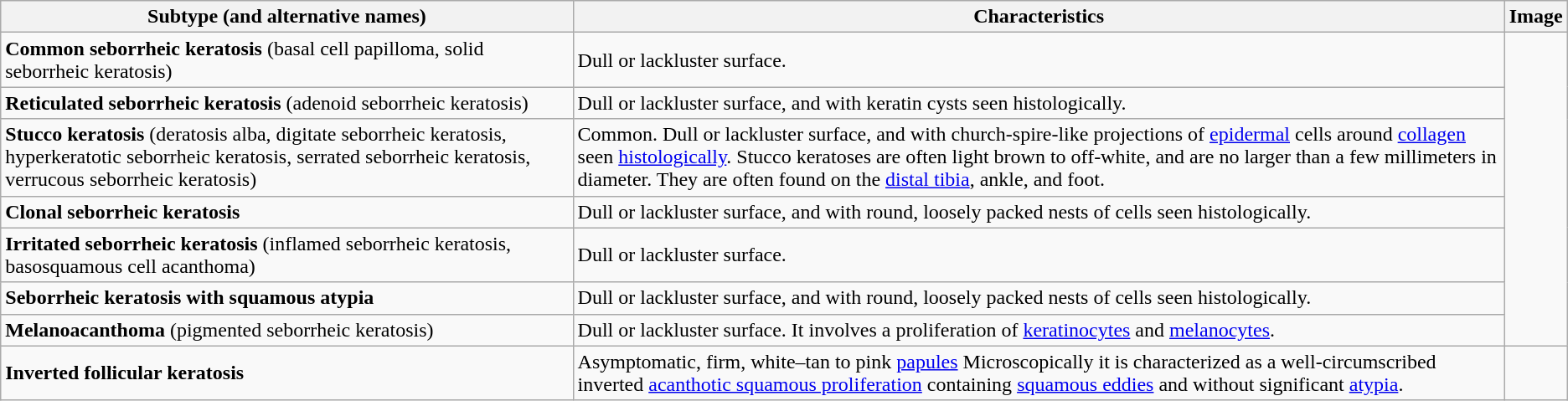<table class="wikitable">
<tr>
<th>Subtype (and alternative names)</th>
<th>Characteristics</th>
<th>Image</th>
</tr>
<tr>
<td><strong>Common seborrheic keratosis</strong> (basal cell papilloma, solid seborrheic keratosis)</td>
<td>Dull or lackluster surface.</td>
</tr>
<tr>
<td><strong>Reticulated seborrheic keratosis</strong> (adenoid seborrheic keratosis)</td>
<td>Dull or lackluster surface, and with keratin cysts seen histologically.</td>
</tr>
<tr>
<td><strong>Stucco keratosis</strong> (deratosis alba, digitate seborrheic keratosis, hyperkeratotic seborrheic keratosis, serrated seborrheic keratosis, verrucous seborrheic keratosis)</td>
<td>Common. Dull or lackluster surface, and with church-spire-like projections of <a href='#'>epidermal</a> cells around <a href='#'>collagen</a> seen <a href='#'>histologically</a>. Stucco keratoses are often light brown to off-white, and are no larger than a few millimeters in diameter. They are often found on the <a href='#'>distal tibia</a>, ankle, and foot.</td>
</tr>
<tr>
<td><strong>Clonal seborrheic keratosis</strong></td>
<td>Dull or lackluster surface, and with round, loosely packed nests of cells seen histologically.</td>
</tr>
<tr>
<td><strong>Irritated seborrheic keratosis</strong> (inflamed seborrheic keratosis, basosquamous cell acanthoma)</td>
<td>Dull or lackluster surface.</td>
</tr>
<tr>
<td><strong>Seborrheic keratosis with squamous atypia</strong></td>
<td>Dull or lackluster surface, and with round, loosely packed nests of cells seen histologically.</td>
</tr>
<tr>
<td><strong>Melanoacanthoma</strong> (pigmented seborrheic keratosis)</td>
<td>Dull or lackluster surface. It involves a proliferation of <a href='#'>keratinocytes</a> and <a href='#'>melanocytes</a>.</td>
</tr>
<tr>
<td><strong>Inverted follicular keratosis</strong></td>
<td>Asymptomatic, firm, white–tan to pink <a href='#'>papules</a> Microscopically it is characterized as a well-circumscribed inverted <a href='#'>acanthotic squamous proliferation</a> containing <a href='#'>squamous eddies</a> and without significant <a href='#'>atypia</a>.</td>
<td></td>
</tr>
</table>
